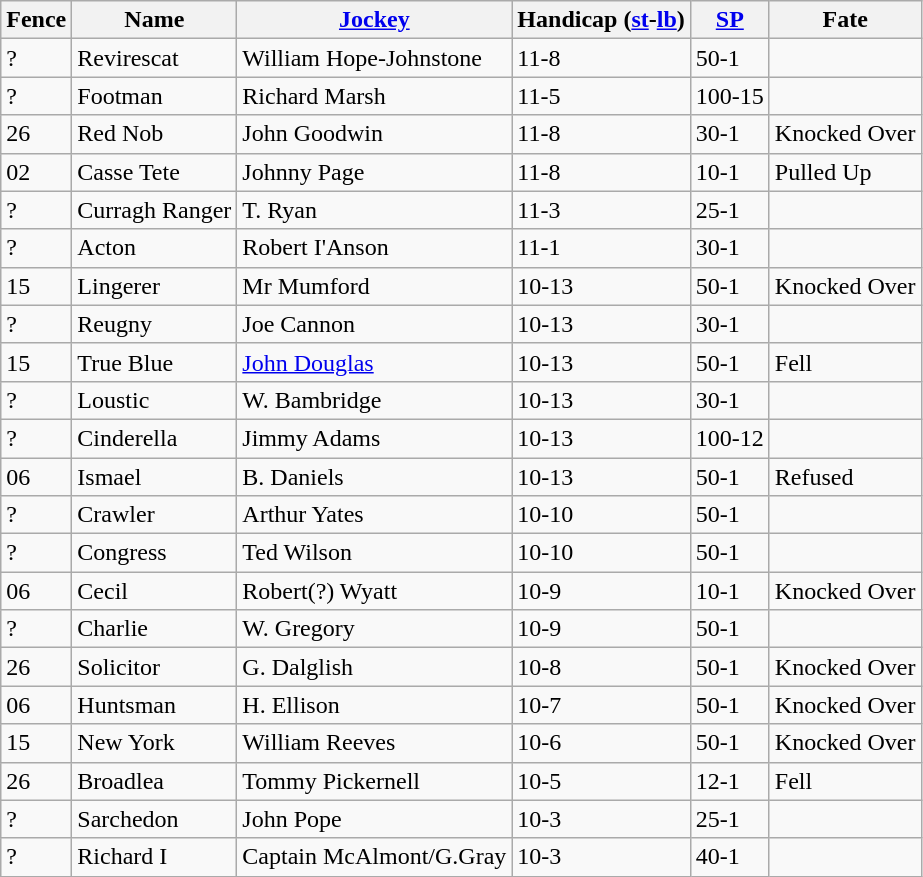<table class="wikitable sortable">
<tr>
<th>Fence</th>
<th>Name</th>
<th><a href='#'>Jockey</a></th>
<th>Handicap (<a href='#'>st</a>-<a href='#'>lb</a>)</th>
<th><a href='#'>SP</a></th>
<th>Fate</th>
</tr>
<tr>
<td>?</td>
<td>Revirescat</td>
<td>William Hope-Johnstone</td>
<td>11-8</td>
<td>50-1</td>
<td></td>
</tr>
<tr>
<td>?</td>
<td>Footman</td>
<td>Richard Marsh</td>
<td>11-5</td>
<td>100-15</td>
<td></td>
</tr>
<tr>
<td>26</td>
<td>Red Nob</td>
<td>John Goodwin</td>
<td>11-8</td>
<td>30-1</td>
<td>Knocked Over</td>
</tr>
<tr>
<td>02</td>
<td>Casse Tete</td>
<td>Johnny Page</td>
<td>11-8</td>
<td>10-1</td>
<td>Pulled Up</td>
</tr>
<tr>
<td>?</td>
<td>Curragh Ranger</td>
<td>T. Ryan</td>
<td>11-3</td>
<td>25-1</td>
<td></td>
</tr>
<tr>
<td>?</td>
<td>Acton</td>
<td>Robert I'Anson</td>
<td>11-1</td>
<td>30-1</td>
<td></td>
</tr>
<tr>
<td>15</td>
<td>Lingerer</td>
<td>Mr Mumford</td>
<td>10-13</td>
<td>50-1</td>
<td>Knocked Over</td>
</tr>
<tr>
<td>?</td>
<td>Reugny</td>
<td>Joe Cannon</td>
<td>10-13</td>
<td>30-1</td>
<td></td>
</tr>
<tr>
<td>15</td>
<td>True Blue</td>
<td><a href='#'>John Douglas</a></td>
<td>10-13</td>
<td>50-1</td>
<td>Fell</td>
</tr>
<tr>
<td>?</td>
<td>Loustic</td>
<td>W. Bambridge</td>
<td>10-13</td>
<td>30-1</td>
<td></td>
</tr>
<tr>
<td>?</td>
<td>Cinderella</td>
<td>Jimmy Adams</td>
<td>10-13</td>
<td>100-12</td>
<td></td>
</tr>
<tr>
<td>06</td>
<td>Ismael</td>
<td>B. Daniels</td>
<td>10-13</td>
<td>50-1</td>
<td>Refused</td>
</tr>
<tr>
<td>?</td>
<td>Crawler</td>
<td>Arthur Yates</td>
<td>10-10</td>
<td>50-1</td>
<td></td>
</tr>
<tr>
<td>?</td>
<td>Congress</td>
<td>Ted Wilson</td>
<td>10-10</td>
<td>50-1</td>
<td></td>
</tr>
<tr>
<td>06</td>
<td>Cecil</td>
<td>Robert(?) Wyatt</td>
<td>10-9</td>
<td>10-1</td>
<td>Knocked Over</td>
</tr>
<tr>
<td>?</td>
<td>Charlie</td>
<td>W. Gregory</td>
<td>10-9</td>
<td>50-1</td>
<td></td>
</tr>
<tr>
<td>26</td>
<td>Solicitor</td>
<td>G. Dalglish</td>
<td>10-8</td>
<td>50-1</td>
<td>Knocked Over</td>
</tr>
<tr>
<td>06</td>
<td>Huntsman</td>
<td>H. Ellison</td>
<td>10-7</td>
<td>50-1</td>
<td>Knocked Over</td>
</tr>
<tr>
<td>15</td>
<td>New York</td>
<td>William Reeves</td>
<td>10-6</td>
<td>50-1</td>
<td>Knocked Over</td>
</tr>
<tr>
<td>26</td>
<td>Broadlea</td>
<td>Tommy Pickernell</td>
<td>10-5</td>
<td>12-1</td>
<td>Fell</td>
</tr>
<tr>
<td>?</td>
<td>Sarchedon</td>
<td>John Pope</td>
<td>10-3</td>
<td>25-1</td>
<td></td>
</tr>
<tr>
<td>?</td>
<td>Richard I</td>
<td>Captain McAlmont/G.Gray</td>
<td>10-3</td>
<td>40-1</td>
<td></td>
</tr>
</table>
